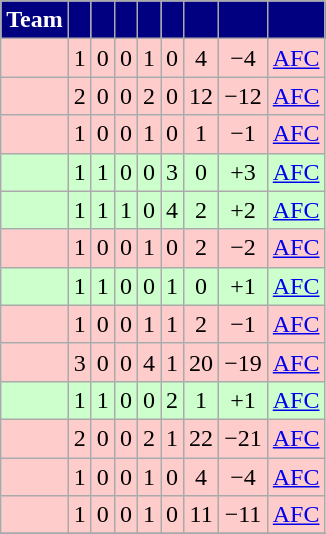<table class="wikitable sortable" style="text-align: center; font-size: 100%;">
<tr>
<th style="background:#000080;color:white;">Team</th>
<th style="background:#000080;color:white;"></th>
<th style="background:#000080;color:white;"></th>
<th style="background:#000080;color:white;"></th>
<th style="background:#000080;color:white;"></th>
<th style="background:#000080;color:white;"></th>
<th style="background:#000080;color:white;"></th>
<th style="background:#000080;color:white;"></th>
<th style="background:#000080;color:white;"></th>
</tr>
<tr bgcolor=FFCCCC>
<td style="text-align:left;"></td>
<td>1</td>
<td>0</td>
<td>0</td>
<td>1</td>
<td>0</td>
<td>4</td>
<td>−4</td>
<td><a href='#'>AFC</a></td>
</tr>
<tr bgcolor=FFCCCC>
<td style="text-align:left;"></td>
<td>2</td>
<td>0</td>
<td>0</td>
<td>2</td>
<td>0</td>
<td>12</td>
<td>−12</td>
<td><a href='#'>AFC</a></td>
</tr>
<tr bgcolor=FFCCCC>
<td style="text-align:left;"></td>
<td>1</td>
<td>0</td>
<td>0</td>
<td>1</td>
<td>0</td>
<td>1</td>
<td>−1</td>
<td><a href='#'>AFC</a></td>
</tr>
<tr bgcolor=CCFFCC>
<td style="text-align:left;"></td>
<td>1</td>
<td>1</td>
<td>0</td>
<td>0</td>
<td>3</td>
<td>0</td>
<td>+3</td>
<td><a href='#'>AFC</a></td>
</tr>
<tr bgcolor=CCFFCC>
<td style="text-align:left;"></td>
<td>1</td>
<td>1</td>
<td>1</td>
<td>0</td>
<td>4</td>
<td>2</td>
<td>+2</td>
<td><a href='#'>AFC</a></td>
</tr>
<tr bgcolor=FFCCCC>
<td style="text-align:left;"></td>
<td>1</td>
<td>0</td>
<td>0</td>
<td>1</td>
<td>0</td>
<td>2</td>
<td>−2</td>
<td><a href='#'>AFC</a></td>
</tr>
<tr bgcolor=CCFFCC>
<td style="text-align:left;"></td>
<td>1</td>
<td>1</td>
<td>0</td>
<td>0</td>
<td>1</td>
<td>0</td>
<td>+1</td>
<td><a href='#'>AFC</a></td>
</tr>
<tr bgcolor=FFCCCC>
<td style="text-align:left;"></td>
<td>1</td>
<td>0</td>
<td>0</td>
<td>1</td>
<td>1</td>
<td>2</td>
<td>−1</td>
<td><a href='#'>AFC</a></td>
</tr>
<tr bgcolor=FFCCCC>
<td style="text-align:left;"></td>
<td>3</td>
<td>0</td>
<td>0</td>
<td>4</td>
<td>1</td>
<td>20</td>
<td>−19</td>
<td><a href='#'>AFC</a></td>
</tr>
<tr bgcolor=CCFFCC>
<td style="text-align:left;"></td>
<td>1</td>
<td>1</td>
<td>0</td>
<td>0</td>
<td>2</td>
<td>1</td>
<td>+1</td>
<td><a href='#'>AFC</a></td>
</tr>
<tr bgcolor=FFCCCC>
<td style="text-align:left;"></td>
<td>2</td>
<td>0</td>
<td>0</td>
<td>2</td>
<td>1</td>
<td>22</td>
<td>−21</td>
<td><a href='#'>AFC</a></td>
</tr>
<tr bgcolor=FFCCCC>
<td style="text-align:left;"></td>
<td>1</td>
<td>0</td>
<td>0</td>
<td>1</td>
<td>0</td>
<td>4</td>
<td>−4</td>
<td><a href='#'>AFC</a></td>
</tr>
<tr bgcolor=FFCCCC>
<td style="text-align:left;"></td>
<td>1</td>
<td>0</td>
<td>0</td>
<td>1</td>
<td>0</td>
<td>11</td>
<td>−11</td>
<td><a href='#'>AFC</a></td>
</tr>
<tr>
</tr>
</table>
